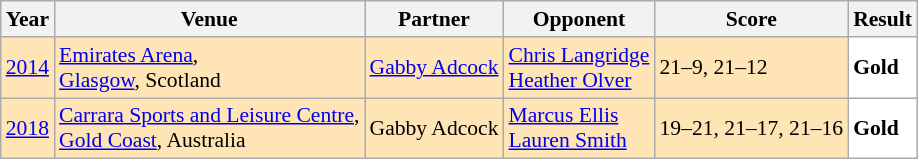<table class="sortable wikitable" style="font-size: 90%;">
<tr>
<th>Year</th>
<th>Venue</th>
<th>Partner</th>
<th>Opponent</th>
<th>Score</th>
<th>Result</th>
</tr>
<tr style="background:#FFE4B5">
<td align="center"><a href='#'>2014</a></td>
<td align="left"><a href='#'>Emirates Arena</a>,<br><a href='#'>Glasgow</a>, Scotland</td>
<td align="left"> <a href='#'>Gabby Adcock</a></td>
<td align="left"> <a href='#'>Chris Langridge</a><br> <a href='#'>Heather Olver</a></td>
<td align="left">21–9, 21–12</td>
<td style="text-align:left; background:white"> <strong>Gold</strong></td>
</tr>
<tr style="background:#FFE4B5">
<td align="center"><a href='#'>2018</a></td>
<td align="left"><a href='#'>Carrara Sports and Leisure Centre</a>,<br><a href='#'>Gold Coast</a>, Australia</td>
<td align="left"> Gabby Adcock</td>
<td align="left"> <a href='#'>Marcus Ellis</a><br> <a href='#'>Lauren Smith</a></td>
<td align="left">19–21, 21–17, 21–16</td>
<td style="text-align:left; background:white"> <strong>Gold</strong></td>
</tr>
</table>
